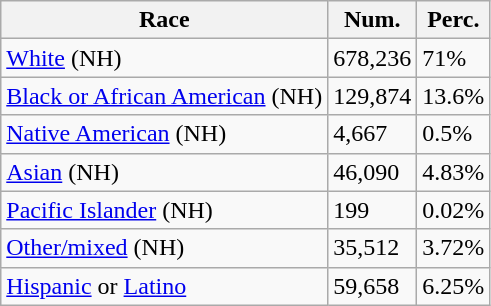<table class="wikitable">
<tr>
<th>Race</th>
<th>Num.</th>
<th>Perc.</th>
</tr>
<tr>
<td><a href='#'>White</a> (NH)</td>
<td>678,236</td>
<td>71%</td>
</tr>
<tr>
<td><a href='#'>Black or African American</a> (NH)</td>
<td>129,874</td>
<td>13.6%</td>
</tr>
<tr>
<td><a href='#'>Native American</a> (NH)</td>
<td>4,667</td>
<td>0.5%</td>
</tr>
<tr>
<td><a href='#'>Asian</a> (NH)</td>
<td>46,090</td>
<td>4.83%</td>
</tr>
<tr>
<td><a href='#'>Pacific Islander</a> (NH)</td>
<td>199</td>
<td>0.02%</td>
</tr>
<tr>
<td><a href='#'>Other/mixed</a> (NH)</td>
<td>35,512</td>
<td>3.72%</td>
</tr>
<tr>
<td><a href='#'>Hispanic</a> or <a href='#'>Latino</a></td>
<td>59,658</td>
<td>6.25%</td>
</tr>
</table>
